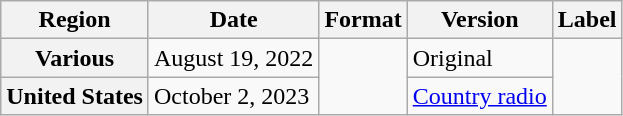<table class="wikitable plainrowheaders">
<tr>
<th scope="col">Region</th>
<th scope="col">Date</th>
<th scope="col">Format</th>
<th>Version</th>
<th scope="col">Label</th>
</tr>
<tr>
<th rowspan="1" scope="row">Various</th>
<td>August 19, 2022</td>
<td rowspan="2"></td>
<td>Original</td>
<td rowspan="2"></td>
</tr>
<tr>
<th scope="row">United States</th>
<td>October 2, 2023</td>
<td><a href='#'>Country radio</a></td>
</tr>
</table>
